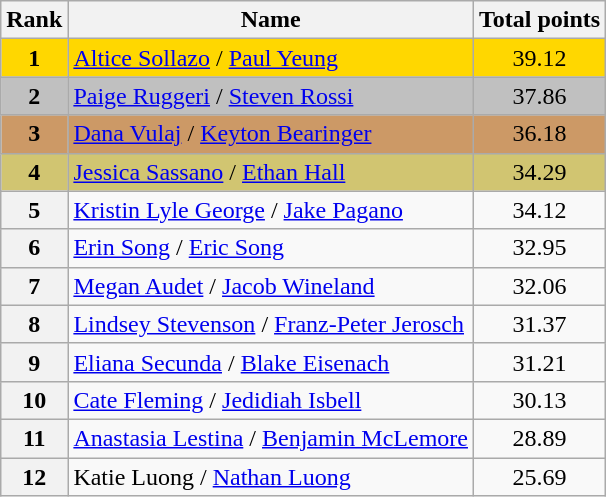<table class="wikitable sortable">
<tr>
<th>Rank</th>
<th>Name</th>
<th>Total points</th>
</tr>
<tr bgcolor="gold">
<td align="center"><strong>1</strong></td>
<td><a href='#'>Altice Sollazo</a> / <a href='#'>Paul Yeung</a></td>
<td align="center">39.12</td>
</tr>
<tr bgcolor="silver">
<td align="center"><strong>2</strong></td>
<td><a href='#'>Paige Ruggeri</a> / <a href='#'>Steven Rossi</a></td>
<td align="center">37.86</td>
</tr>
<tr bgcolor="cc9966">
<td align="center"><strong>3</strong></td>
<td><a href='#'>Dana Vulaj</a> / <a href='#'>Keyton Bearinger</a></td>
<td align="center">36.18</td>
</tr>
<tr bgcolor="#d1c571">
<td align="center"><strong>4</strong></td>
<td><a href='#'>Jessica Sassano</a> / <a href='#'>Ethan Hall</a></td>
<td align="center">34.29</td>
</tr>
<tr>
<th>5</th>
<td><a href='#'>Kristin Lyle George</a> / <a href='#'>Jake Pagano</a></td>
<td align="center">34.12</td>
</tr>
<tr>
<th>6</th>
<td><a href='#'>Erin Song</a> / <a href='#'>Eric Song</a></td>
<td align="center">32.95</td>
</tr>
<tr>
<th>7</th>
<td><a href='#'>Megan Audet</a> / <a href='#'>Jacob Wineland</a></td>
<td align="center">32.06</td>
</tr>
<tr>
<th>8</th>
<td><a href='#'>Lindsey Stevenson</a> / <a href='#'>Franz-Peter Jerosch</a></td>
<td align="center">31.37</td>
</tr>
<tr>
<th>9</th>
<td><a href='#'>Eliana Secunda</a> / <a href='#'>Blake Eisenach</a></td>
<td align="center">31.21</td>
</tr>
<tr>
<th>10</th>
<td><a href='#'>Cate Fleming</a> / <a href='#'>Jedidiah Isbell</a></td>
<td align="center">30.13</td>
</tr>
<tr>
<th>11</th>
<td><a href='#'>Anastasia Lestina</a> / <a href='#'>Benjamin McLemore</a></td>
<td align="center">28.89</td>
</tr>
<tr>
<th>12</th>
<td>Katie Luong / <a href='#'>Nathan Luong</a></td>
<td align="center">25.69</td>
</tr>
</table>
